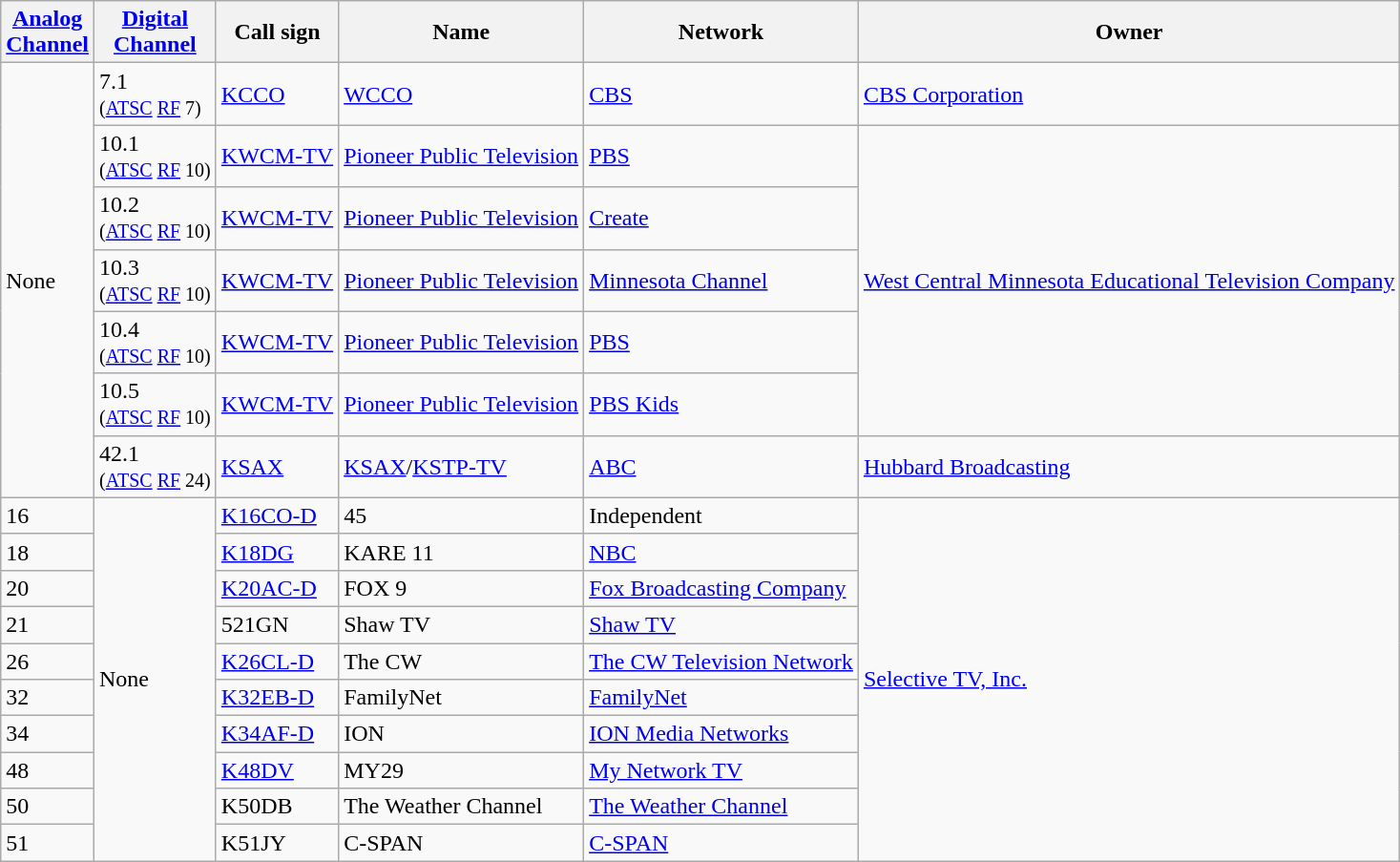<table class="wikitable">
<tr>
<th><a href='#'>Analog<br>Channel</a></th>
<th><a href='#'>Digital<br>Channel</a></th>
<th>Call sign</th>
<th>Name</th>
<th>Network</th>
<th>Owner</th>
</tr>
<tr>
<td rowspan="7">None</td>
<td>7.1<br><small>(<a href='#'>ATSC</a> <a href='#'>RF</a> 7)</small></td>
<td><a href='#'>KCCO</a></td>
<td><a href='#'>WCCO</a></td>
<td><a href='#'>CBS</a></td>
<td><a href='#'>CBS Corporation</a></td>
</tr>
<tr>
<td>10.1<br><small>(<a href='#'>ATSC</a> <a href='#'>RF</a> 10)</small></td>
<td><a href='#'>KWCM-TV</a></td>
<td><a href='#'>Pioneer Public Television</a></td>
<td><a href='#'>PBS</a></td>
<td rowspan="5"><a href='#'>West Central Minnesota Educational Television Company</a></td>
</tr>
<tr>
<td>10.2<br><small>(<a href='#'>ATSC</a> <a href='#'>RF</a> 10)</small></td>
<td><a href='#'>KWCM-TV</a></td>
<td><a href='#'>Pioneer Public Television</a></td>
<td><a href='#'>Create</a></td>
</tr>
<tr>
<td>10.3<br><small>(<a href='#'>ATSC</a> <a href='#'>RF</a> 10)</small></td>
<td><a href='#'>KWCM-TV</a></td>
<td><a href='#'>Pioneer Public Television</a></td>
<td><a href='#'>Minnesota Channel</a></td>
</tr>
<tr>
<td>10.4<br><small>(<a href='#'>ATSC</a> <a href='#'>RF</a> 10)</small></td>
<td><a href='#'>KWCM-TV</a></td>
<td><a href='#'>Pioneer Public Television</a></td>
<td><a href='#'>PBS</a></td>
</tr>
<tr>
<td>10.5<br><small>(<a href='#'>ATSC</a> <a href='#'>RF</a> 10)</small></td>
<td><a href='#'>KWCM-TV</a></td>
<td><a href='#'>Pioneer Public Television</a></td>
<td><a href='#'>PBS Kids</a></td>
</tr>
<tr>
<td>42.1<br><small>(<a href='#'>ATSC</a> <a href='#'>RF</a> 24)</small></td>
<td><a href='#'>KSAX</a></td>
<td><a href='#'>KSAX</a>/<a href='#'>KSTP-TV</a></td>
<td><a href='#'>ABC</a></td>
<td><a href='#'>Hubbard Broadcasting</a></td>
</tr>
<tr>
<td>16</td>
<td rowspan="11">None</td>
<td><a href='#'>K16CO-D</a></td>
<td>45</td>
<td>Independent</td>
<td rowspan="11"><a href='#'>Selective TV, Inc.</a></td>
</tr>
<tr>
<td>18</td>
<td><a href='#'>K18DG</a></td>
<td>KARE 11</td>
<td><a href='#'>NBC</a></td>
</tr>
<tr>
<td>20</td>
<td><a href='#'>K20AC-D</a></td>
<td>FOX 9</td>
<td><a href='#'>Fox Broadcasting Company</a></td>
</tr>
<tr>
<td>21</td>
<td>521GN</td>
<td>Shaw TV</td>
<td><a href='#'>Shaw TV</a></td>
</tr>
<tr>
<td>26</td>
<td><a href='#'>K26CL-D</a></td>
<td>The CW</td>
<td><a href='#'>The CW Television Network</a></td>
</tr>
<tr>
<td>32</td>
<td><a href='#'>K32EB-D</a></td>
<td>FamilyNet</td>
<td><a href='#'>FamilyNet</a></td>
</tr>
<tr>
<td>34</td>
<td><a href='#'>K34AF-D</a></td>
<td>ION</td>
<td><a href='#'>ION Media Networks</a></td>
</tr>
<tr>
<td>48</td>
<td><a href='#'>K48DV</a></td>
<td>MY29</td>
<td><a href='#'>My Network TV</a></td>
</tr>
<tr>
<td>50</td>
<td>K50DB</td>
<td>The Weather Channel</td>
<td><a href='#'>The Weather Channel</a></td>
</tr>
<tr>
<td>51</td>
<td>K51JY</td>
<td>C-SPAN</td>
<td><a href='#'>C-SPAN</a></td>
</tr>
</table>
